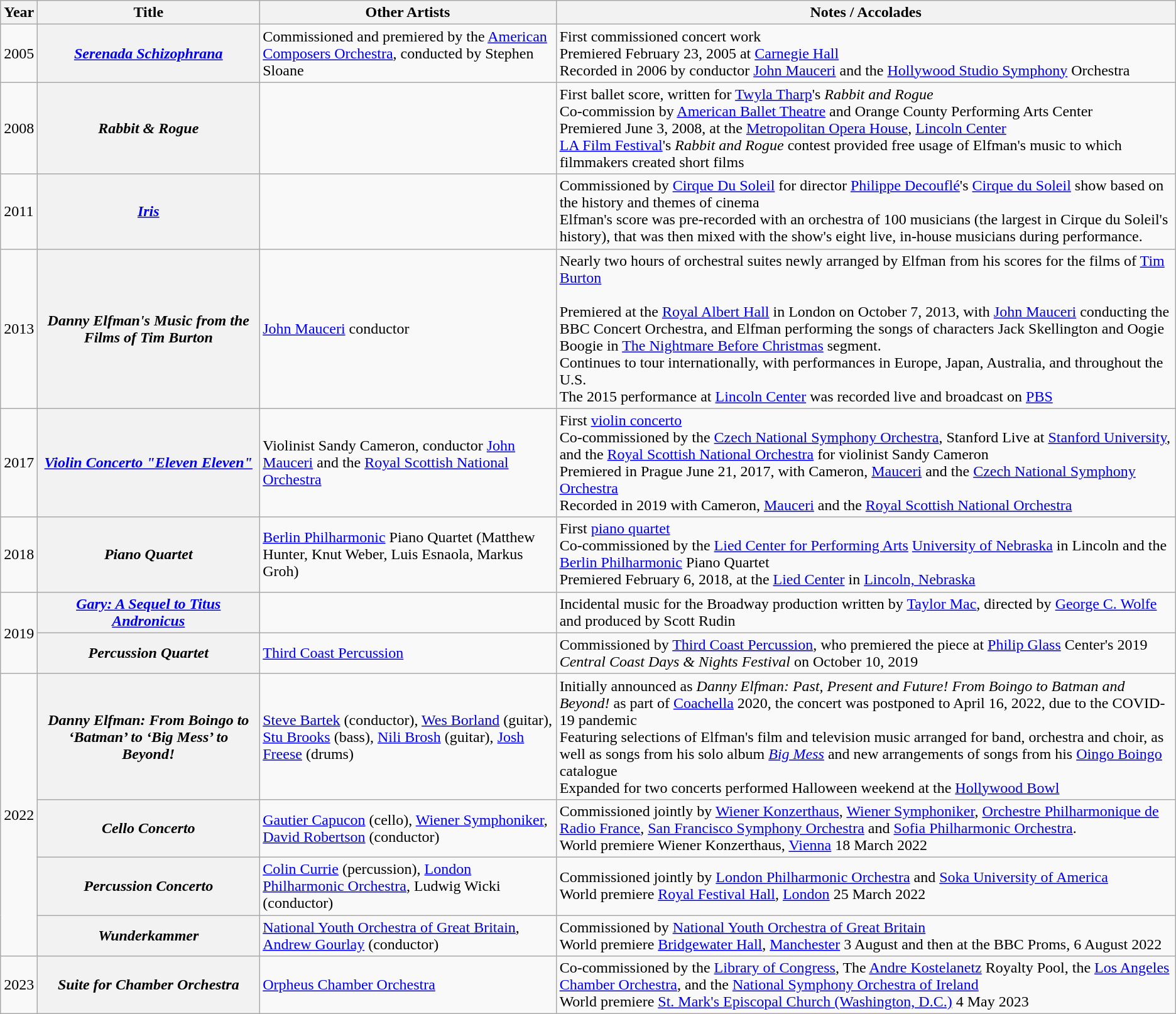<table class="wikitable sortable">
<tr>
<th>Year</th>
<th>Title</th>
<th>Other Artists</th>
<th>Notes / Accolades</th>
</tr>
<tr>
<td>2005</td>
<th><em><a href='#'>Serenada Schizophrana</a></em></th>
<td>Commissioned and premiered by the <a href='#'>American Composers Orchestra</a>, conducted by Stephen Sloane</td>
<td>First commissioned concert work<br>Premiered February 23, 2005 at <a href='#'>Carnegie Hall</a><br>Recorded in 2006 by conductor <a href='#'>John Mauceri</a> and the <a href='#'>Hollywood Studio Symphony</a> Orchestra</td>
</tr>
<tr>
<td>2008</td>
<th><em>Rabbit & Rogue</em></th>
<td></td>
<td>First ballet score, written for <a href='#'>Twyla Tharp</a>'s <em>Rabbit and Rogue</em><br>Co-commission by <a href='#'>American Ballet Theatre</a> and Orange County Performing Arts Center<br>Premiered June 3, 2008, at the <a href='#'>Metropolitan Opera House</a>, <a href='#'>Lincoln Center</a><br><a href='#'>LA Film Festival</a>'s <em>Rabbit and Rogue</em> contest provided free usage of Elfman's music to which filmmakers created short films</td>
</tr>
<tr>
<td>2011</td>
<th><em><a href='#'>Iris</a></em></th>
<td></td>
<td>Commissioned by <a href='#'>Cirque Du Soleil</a> for director <a href='#'>Philippe Decouflé</a>'s <a href='#'>Cirque du Soleil</a> show based on the history and themes of cinema<br>Elfman's score was pre-recorded with an orchestra of 100 musicians (the largest in Cirque du Soleil's history), that was then mixed with the show's eight live, in-house musicians during performance.</td>
</tr>
<tr>
<td>2013</td>
<th><em>Danny Elfman's Music from the Films of Tim Burton</em></th>
<td><a href='#'>John Mauceri</a> conductor</td>
<td>Nearly two hours of orchestral suites newly arranged by Elfman from his scores for the films of <a href='#'>Tim Burton</a><br><br>Premiered at the <a href='#'>Royal Albert Hall</a> in London on October 7, 2013, with <a href='#'>John Mauceri</a> conducting the BBC Concert Orchestra, and Elfman performing the songs of characters Jack Skellington and Oogie Boogie in <a href='#'>The Nightmare Before Christmas</a> segment.<br>Continues to tour internationally, with performances in Europe, Japan, Australia, and throughout the U.S.<br>The 2015 performance at <a href='#'>Lincoln Center</a> was recorded live and broadcast on <a href='#'>PBS</a></td>
</tr>
<tr>
<td>2017</td>
<th><em><a href='#'>Violin Concerto "Eleven Eleven"</a></em></th>
<td>Violinist Sandy Cameron, conductor <a href='#'>John Mauceri</a> and the <a href='#'>Royal Scottish National Orchestra</a></td>
<td>First <a href='#'>violin concerto</a><br>Co-commissioned by the <a href='#'>Czech National Symphony Orchestra</a>, Stanford Live at <a href='#'>Stanford University</a>, and the <a href='#'>Royal Scottish National Orchestra</a> for violinist Sandy Cameron<br>Premiered in Prague June 21, 2017, with Cameron, <a href='#'>Mauceri</a> and the <a href='#'>Czech National Symphony Orchestra</a><br>Recorded in 2019 with Cameron, <a href='#'>Mauceri</a> and the <a href='#'>Royal Scottish National Orchestra</a></td>
</tr>
<tr>
<td>2018</td>
<th><em>Piano Quartet</em></th>
<td><a href='#'>Berlin Philharmonic</a> Piano Quartet (Matthew Hunter, Knut Weber, Luis Esnaola, Markus Groh)</td>
<td>First <a href='#'>piano quartet</a><br>Co-commissioned by the <a href='#'>Lied Center for Performing Arts</a> <a href='#'>University of Nebraska</a> in Lincoln and the <a href='#'>Berlin Philharmonic</a> Piano Quartet<br>Premiered February 6, 2018, at the <a href='#'>Lied Center</a> in <a href='#'>Lincoln, Nebraska</a></td>
</tr>
<tr>
<td rowspan="2">2019</td>
<th><em><a href='#'>Gary: A Sequel to Titus Andronicus</a></em></th>
<td></td>
<td>Incidental music for the Broadway production written by <a href='#'>Taylor Mac</a>, directed by <a href='#'>George C. Wolfe</a> and produced by Scott Rudin</td>
</tr>
<tr>
<th><em>Percussion Quartet</em></th>
<td><a href='#'>Third Coast Percussion</a></td>
<td>Commissioned by <a href='#'>Third Coast Percussion</a>, who premiered the piece at <a href='#'>Philip Glass</a> Center's 2019 <em>Central Coast Days & Nights Festival</em> on October 10, 2019</td>
</tr>
<tr>
<td rowspan="4">2022</td>
<th><em>Danny Elfman: From Boingo to ‘Batman’ to ‘Big Mess’ to Beyond!</em></th>
<td><a href='#'>Steve Bartek</a> (conductor), <a href='#'>Wes Borland</a> (guitar), <a href='#'>Stu Brooks</a> (bass), <a href='#'>Nili Brosh</a> (guitar), <a href='#'>Josh Freese</a> (drums)</td>
<td>Initially announced as <em>Danny Elfman: Past, Present and Future! From Boingo to Batman and Beyond!</em> as part of <a href='#'>Coachella</a> 2020, the concert was postponed to April 16, 2022, due to the COVID-19 pandemic<br>Featuring selections of Elfman's film and television music arranged for band, orchestra and choir, as well as songs from his solo album <em><a href='#'>Big Mess</a></em> and new arrangements of songs from his <a href='#'>Oingo Boingo</a> catalogue<br>Expanded for two concerts performed Halloween weekend at the <a href='#'>Hollywood Bowl</a></td>
</tr>
<tr>
<th><em>Cello Concerto</em></th>
<td><a href='#'>Gautier Capucon</a> (cello), <a href='#'>Wiener Symphoniker</a>, <a href='#'>David Robertson</a> (conductor)</td>
<td>Commissioned jointly by <a href='#'>Wiener Konzerthaus</a>, <a href='#'>Wiener Symphoniker</a>, <a href='#'>Orchestre Philharmonique de Radio France</a>, <a href='#'>San Francisco Symphony Orchestra</a> and <a href='#'>Sofia Philharmonic Orchestra</a>. <br>World premiere Wiener Konzerthaus, <a href='#'>Vienna</a> 18 March 2022</td>
</tr>
<tr>
<th><em>Percussion Concerto</em></th>
<td><a href='#'>Colin Currie</a> (percussion), <a href='#'>London Philharmonic Orchestra</a>, Ludwig Wicki (conductor)</td>
<td>Commissioned jointly by <a href='#'>London Philharmonic Orchestra</a> and <a href='#'>Soka University of America</a><br>World premiere <a href='#'>Royal Festival Hall</a>, <a href='#'>London</a> 25 March 2022</td>
</tr>
<tr>
<th><em>Wunderkammer</em></th>
<td><a href='#'>National Youth Orchestra of Great Britain</a>, <a href='#'>Andrew Gourlay</a> (conductor)</td>
<td>Commissioned by <a href='#'>National Youth Orchestra of Great Britain</a><br>World premiere <a href='#'>Bridgewater Hall</a>, <a href='#'>Manchester</a> 3 August and then at the BBC Proms, 6 August 2022</td>
</tr>
<tr>
<td rowspan="1">2023</td>
<th><em>Suite for Chamber Orchestra</em></th>
<td><a href='#'>Orpheus Chamber Orchestra</a></td>
<td>Co-commissioned by the <a href='#'>Library of Congress</a>, The <a href='#'>Andre Kostelanetz</a> Royalty Pool, the <a href='#'>Los Angeles Chamber Orchestra</a>, and the <a href='#'>National Symphony Orchestra of Ireland</a><br>World premiere <a href='#'>St. Mark's Episcopal Church (Washington, D.C.)</a> 4 May 2023</td>
</tr>
</table>
